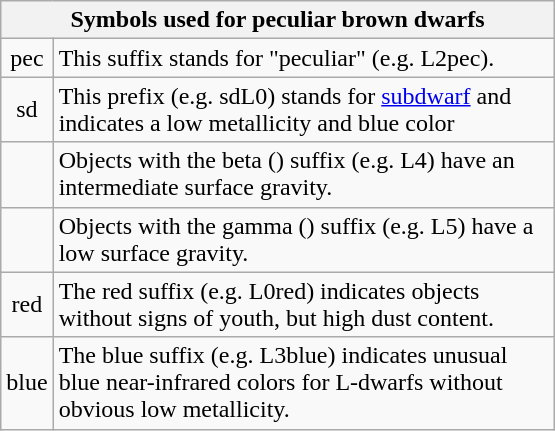<table class="wikitable" style="float:right; width: 370px">
<tr>
<th colspan="2">Symbols used for peculiar brown dwarfs</th>
</tr>
<tr>
<td style="text-align:center;">pec</td>
<td>This suffix stands for "peculiar" (e.g. L2pec).</td>
</tr>
<tr>
<td style="text-align:center;">sd</td>
<td>This prefix (e.g. sdL0) stands for <a href='#'>subdwarf</a> and indicates a low metallicity and blue color</td>
</tr>
<tr>
<td style="text-align:center;"></td>
<td>Objects with the beta () suffix (e.g. L4) have an intermediate surface gravity.</td>
</tr>
<tr>
<td style="text-align:center;"></td>
<td>Objects with the gamma () suffix (e.g. L5) have a low surface gravity.</td>
</tr>
<tr>
<td style="text-align:center;">red</td>
<td>The red suffix (e.g. L0red) indicates objects without signs of youth, but high dust content.</td>
</tr>
<tr>
<td style="text-align:center;">blue</td>
<td>The blue suffix (e.g. L3blue) indicates unusual blue near-infrared colors for L-dwarfs without obvious low metallicity.</td>
</tr>
</table>
